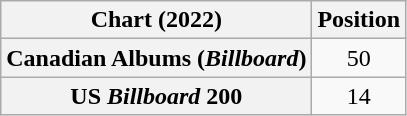<table class="wikitable sortable plainrowheaders" style="text-align:center">
<tr>
<th scope="col">Chart (2022)</th>
<th scope="col">Position</th>
</tr>
<tr>
<th scope="row">Canadian Albums (<em>Billboard</em>)</th>
<td>50</td>
</tr>
<tr>
<th scope="row">US <em>Billboard</em> 200</th>
<td>14</td>
</tr>
</table>
